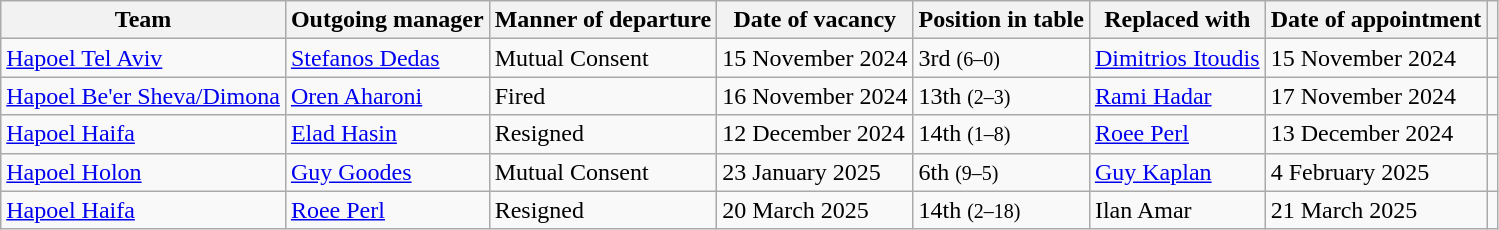<table class="wikitable sortable">
<tr>
<th>Team</th>
<th>Outgoing manager</th>
<th>Manner of departure</th>
<th>Date of vacancy</th>
<th>Position in table</th>
<th>Replaced with</th>
<th>Date of appointment</th>
<th></th>
</tr>
<tr>
<td><a href='#'>Hapoel Tel Aviv</a></td>
<td> <a href='#'>Stefanos Dedas</a></td>
<td>Mutual Consent</td>
<td>15 November 2024</td>
<td>3rd <small>(6–0)</small></td>
<td> <a href='#'>Dimitrios Itoudis</a></td>
<td>15 November 2024</td>
<td></td>
</tr>
<tr>
<td><a href='#'>Hapoel Be'er Sheva/Dimona</a></td>
<td> <a href='#'>Oren Aharoni</a></td>
<td>Fired</td>
<td>16 November 2024</td>
<td>13th <small>(2–3)</small></td>
<td> <a href='#'>Rami Hadar</a></td>
<td>17 November 2024</td>
<td></td>
</tr>
<tr>
<td><a href='#'>Hapoel Haifa</a></td>
<td> <a href='#'>Elad Hasin</a></td>
<td>Resigned</td>
<td>12 December 2024</td>
<td>14th <small>(1–8)</small></td>
<td> <a href='#'>Roee Perl</a></td>
<td>13 December 2024</td>
<td></td>
</tr>
<tr>
<td><a href='#'>Hapoel Holon</a></td>
<td> <a href='#'>Guy Goodes</a></td>
<td>Mutual Consent</td>
<td>23 January 2025</td>
<td>6th <small>(9–5)</small></td>
<td> <a href='#'>Guy Kaplan</a></td>
<td>4 February 2025</td>
<td></td>
</tr>
<tr>
<td><a href='#'>Hapoel Haifa</a></td>
<td> <a href='#'>Roee Perl</a></td>
<td>Resigned</td>
<td>20 March 2025</td>
<td>14th <small>(2–18)</small></td>
<td> Ilan Amar</td>
<td>21 March 2025</td>
<td></td>
</tr>
</table>
